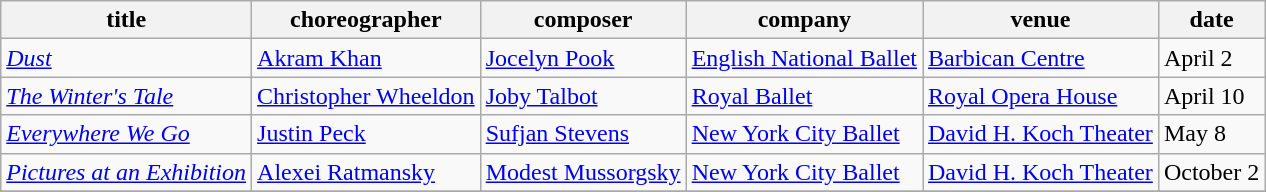<table class="wikitable sortable">
<tr>
<th>title</th>
<th>choreographer</th>
<th>composer</th>
<th>company</th>
<th>venue</th>
<th>date</th>
</tr>
<tr>
<td><em><a href='#'>Dust</a></em></td>
<td><a href='#'>Akram Khan</a></td>
<td><a href='#'>Jocelyn Pook</a></td>
<td><a href='#'>English National Ballet</a></td>
<td><a href='#'>Barbican Centre</a></td>
<td>April 2</td>
</tr>
<tr>
<td><em><a href='#'>The Winter's Tale</a></em></td>
<td><a href='#'>Christopher Wheeldon</a></td>
<td><a href='#'>Joby Talbot</a></td>
<td><a href='#'>Royal Ballet</a></td>
<td><a href='#'>Royal Opera House</a></td>
<td>April 10</td>
</tr>
<tr>
<td><em><a href='#'>Everywhere We Go</a></em></td>
<td><a href='#'>Justin Peck</a></td>
<td><a href='#'>Sufjan Stevens</a></td>
<td><a href='#'>New York City Ballet</a></td>
<td><a href='#'>David H. Koch Theater</a></td>
<td>May 8</td>
</tr>
<tr>
<td><em><a href='#'>Pictures at an Exhibition</a></em></td>
<td><a href='#'>Alexei Ratmansky</a></td>
<td><a href='#'>Modest Mussorgsky</a></td>
<td><a href='#'>New York City Ballet</a></td>
<td><a href='#'>David H. Koch Theater</a></td>
<td>October 2</td>
</tr>
<tr>
</tr>
</table>
